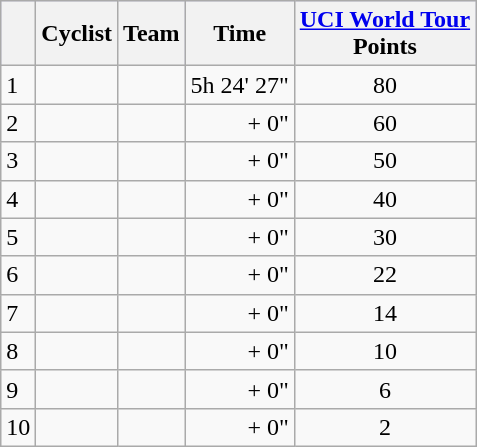<table class="wikitable">
<tr style="background:#ccccff;">
<th></th>
<th>Cyclist</th>
<th>Team</th>
<th>Time</th>
<th><a href='#'>UCI World Tour</a><br>Points</th>
</tr>
<tr>
<td>1</td>
<td></td>
<td></td>
<td align="right">5h 24' 27"</td>
<td align="center">80</td>
</tr>
<tr>
<td>2</td>
<td></td>
<td></td>
<td align="right">+ 0"</td>
<td align="center">60</td>
</tr>
<tr>
<td>3</td>
<td></td>
<td></td>
<td align="right">+ 0"</td>
<td align="center">50</td>
</tr>
<tr>
<td>4</td>
<td></td>
<td></td>
<td align="right">+ 0"</td>
<td align="center">40</td>
</tr>
<tr>
<td>5</td>
<td></td>
<td></td>
<td align="right">+ 0"</td>
<td align="center">30</td>
</tr>
<tr>
<td>6</td>
<td></td>
<td></td>
<td align="right">+ 0"</td>
<td align="center">22</td>
</tr>
<tr>
<td>7</td>
<td></td>
<td></td>
<td align="right">+ 0"</td>
<td align="center">14</td>
</tr>
<tr>
<td>8</td>
<td></td>
<td></td>
<td align="right">+ 0"</td>
<td align="center">10</td>
</tr>
<tr>
<td>9</td>
<td></td>
<td></td>
<td align="right">+ 0"</td>
<td align="center">6</td>
</tr>
<tr>
<td>10</td>
<td></td>
<td></td>
<td align="right">+ 0"</td>
<td align="center">2</td>
</tr>
</table>
